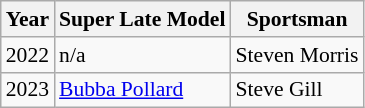<table class="wikitable" style="font-size:90%;">
<tr>
<th>Year</th>
<th>Super Late Model</th>
<th>Sportsman</th>
</tr>
<tr>
<td>2022</td>
<td>n/a</td>
<td>Steven Morris</td>
</tr>
<tr>
<td>2023</td>
<td><a href='#'>Bubba Pollard</a></td>
<td>Steve Gill</td>
</tr>
</table>
